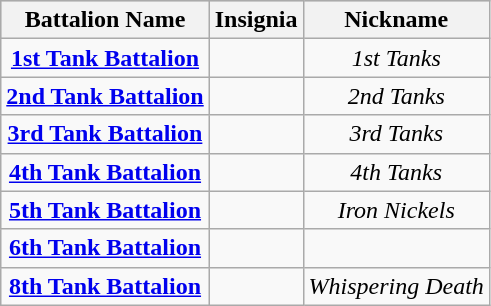<table class="wikitable" style="text-align:center;">
<tr style="background:#ccc;">
<th><strong>Battalion Name</strong></th>
<th><strong>Insignia</strong></th>
<th><strong>Nickname</strong></th>
</tr>
<tr>
<td><strong><a href='#'>1st Tank Battalion</a></strong></td>
<td></td>
<td><em>1st Tanks</em></td>
</tr>
<tr>
<td><strong><a href='#'>2nd Tank Battalion</a></strong></td>
<td></td>
<td><em>2nd Tanks</em></td>
</tr>
<tr>
<td><strong><a href='#'>3rd Tank Battalion</a></strong></td>
<td></td>
<td><em>3rd Tanks</em></td>
</tr>
<tr>
<td><strong><a href='#'>4th Tank Battalion</a></strong></td>
<td></td>
<td><em>4th Tanks</em></td>
</tr>
<tr>
<td><strong><a href='#'>5th Tank Battalion</a></strong></td>
<td></td>
<td><em>Iron Nickels</em></td>
</tr>
<tr>
<td><strong><a href='#'>6th Tank Battalion</a></strong></td>
<td></td>
<td></td>
</tr>
<tr>
<td><strong><a href='#'>8th Tank Battalion</a></strong></td>
<td></td>
<td><em>Whispering Death</em></td>
</tr>
</table>
